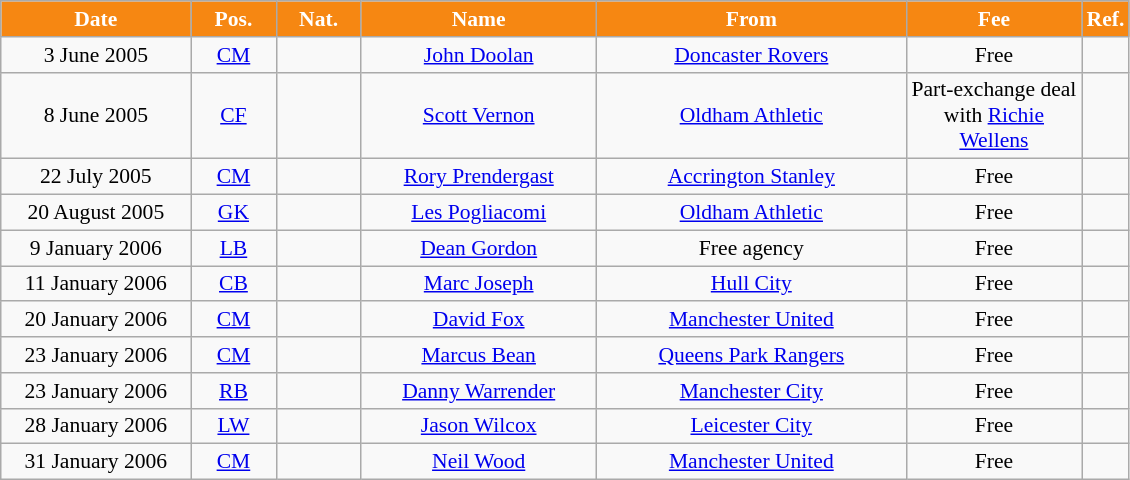<table class="wikitable"  style="text-align:center; font-size:90%; ">
<tr>
<th style="background:#F68712; color:#FFFFFF; width:120px;">Date</th>
<th style="background:#F68712; color:#FFFFFF; width:50px;">Pos.</th>
<th style="background:#F68712; color:#FFFFFF; width:50px;">Nat.</th>
<th style="background:#F68712; color:#FFFFFF; width:150px;">Name</th>
<th style="background:#F68712; color:#FFFFFF; width:200px;">From</th>
<th style="background:#F68712; color:#FFFFFF; width:110px;">Fee</th>
<th style="background:#F68712; color:#FFFFFF; width:25px;">Ref.</th>
</tr>
<tr>
<td>3 June 2005</td>
<td><a href='#'>CM</a></td>
<td></td>
<td><a href='#'>John Doolan</a></td>
<td><a href='#'>Doncaster Rovers</a></td>
<td>Free</td>
<td></td>
</tr>
<tr>
<td>8 June 2005</td>
<td><a href='#'>CF</a></td>
<td></td>
<td><a href='#'>Scott Vernon</a></td>
<td><a href='#'>Oldham Athletic</a></td>
<td>Part-exchange deal with <a href='#'>Richie Wellens</a></td>
<td></td>
</tr>
<tr>
<td>22 July 2005</td>
<td><a href='#'>CM</a></td>
<td></td>
<td><a href='#'>Rory Prendergast</a></td>
<td><a href='#'>Accrington Stanley</a></td>
<td>Free</td>
<td></td>
</tr>
<tr>
<td>20 August 2005</td>
<td><a href='#'>GK</a></td>
<td></td>
<td><a href='#'>Les Pogliacomi</a></td>
<td><a href='#'>Oldham Athletic</a></td>
<td>Free</td>
<td></td>
</tr>
<tr>
<td>9 January 2006</td>
<td><a href='#'>LB</a></td>
<td></td>
<td><a href='#'>Dean Gordon</a></td>
<td>Free agency</td>
<td>Free</td>
<td></td>
</tr>
<tr>
<td>11 January 2006</td>
<td><a href='#'>CB</a></td>
<td></td>
<td><a href='#'>Marc Joseph</a></td>
<td><a href='#'>Hull City</a></td>
<td>Free</td>
<td></td>
</tr>
<tr>
<td>20 January 2006</td>
<td><a href='#'>CM</a></td>
<td></td>
<td><a href='#'>David Fox</a></td>
<td><a href='#'>Manchester United</a></td>
<td>Free</td>
<td></td>
</tr>
<tr>
<td>23 January 2006</td>
<td><a href='#'>CM</a></td>
<td></td>
<td><a href='#'>Marcus Bean</a></td>
<td><a href='#'>Queens Park Rangers</a></td>
<td>Free</td>
<td></td>
</tr>
<tr>
<td>23 January 2006</td>
<td><a href='#'>RB</a></td>
<td></td>
<td><a href='#'>Danny Warrender</a></td>
<td><a href='#'>Manchester City</a></td>
<td>Free</td>
<td></td>
</tr>
<tr>
<td>28 January 2006</td>
<td><a href='#'>LW</a></td>
<td></td>
<td><a href='#'>Jason Wilcox</a></td>
<td><a href='#'>Leicester City</a></td>
<td>Free</td>
<td></td>
</tr>
<tr>
<td>31 January 2006</td>
<td><a href='#'>CM</a></td>
<td></td>
<td><a href='#'>Neil Wood</a></td>
<td><a href='#'>Manchester United</a></td>
<td>Free</td>
<td></td>
</tr>
</table>
